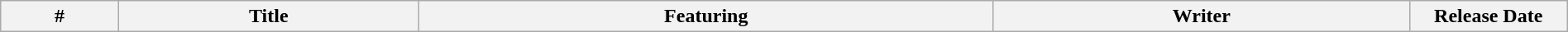<table class="wikitable plainrowheaders" style="width:100%;">
<tr>
<th>#</th>
<th>Title</th>
<th>Featuring</th>
<th>Writer</th>
<th width="120">Release Date<br>















</th>
</tr>
</table>
